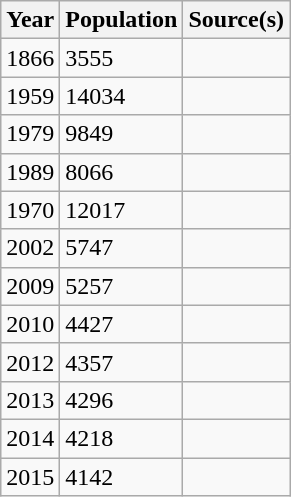<table class="wikitable">
<tr>
<th>Year</th>
<th>Population</th>
<th>Source(s)</th>
</tr>
<tr>
<td>1866</td>
<td>3555</td>
<td></td>
</tr>
<tr>
<td>1959</td>
<td>14034</td>
<td></td>
</tr>
<tr>
<td>1979</td>
<td>9849</td>
<td></td>
</tr>
<tr>
<td>1989</td>
<td>8066</td>
<td></td>
</tr>
<tr>
<td>1970</td>
<td>12017</td>
<td></td>
</tr>
<tr>
<td>2002</td>
<td>5747</td>
<td></td>
</tr>
<tr>
<td>2009</td>
<td>5257</td>
<td></td>
</tr>
<tr>
<td>2010</td>
<td>4427</td>
<td></td>
</tr>
<tr>
<td>2012</td>
<td>4357</td>
<td></td>
</tr>
<tr>
<td>2013</td>
<td>4296</td>
<td></td>
</tr>
<tr>
<td>2014</td>
<td>4218</td>
<td></td>
</tr>
<tr>
<td>2015</td>
<td>4142</td>
<td></td>
</tr>
</table>
